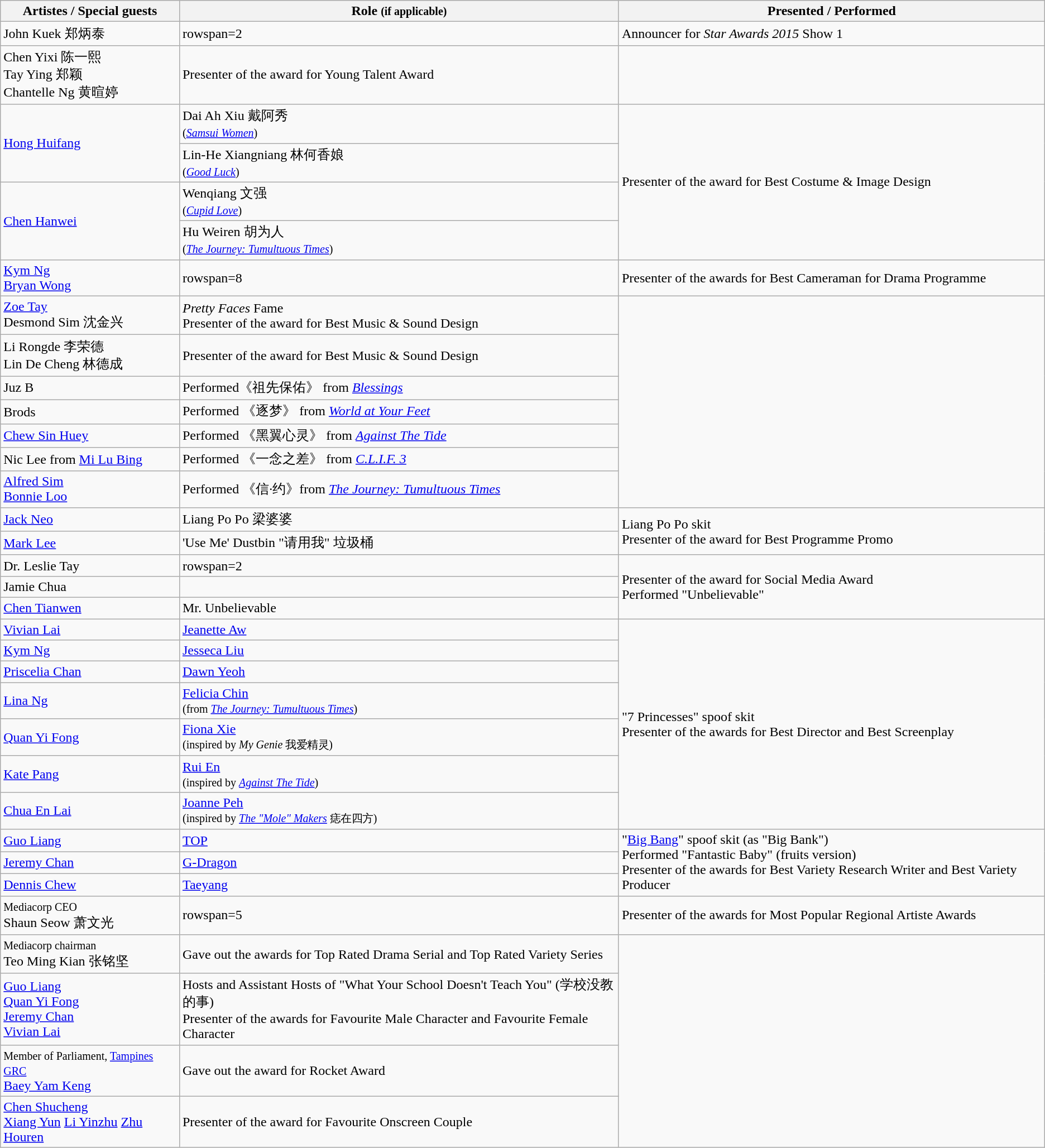<table class="wikitable">
<tr>
<th>Artistes / Special guests</th>
<th>Role <small>(if applicable)</small></th>
<th>Presented / Performed</th>
</tr>
<tr>
<td>John Kuek 郑炳泰</td>
<td>rowspan=2 </td>
<td>Announcer for <em>Star Awards 2015</em> Show 1</td>
</tr>
<tr>
<td>Chen Yixi 陈一熙 <br> Tay Ying 郑颖 <br> Chantelle Ng 黄暄婷</td>
<td>Presenter of the award for Young Talent Award</td>
</tr>
<tr>
<td rowspan=2><a href='#'>Hong Huifang</a></td>
<td>Dai Ah Xiu 戴阿秀 <br> <small>(<em><a href='#'>Samsui Women</a></em>)</small></td>
<td rowspan=4>Presenter of the award for Best Costume & Image Design</td>
</tr>
<tr>
<td>Lin-He Xiangniang 林何香娘 <br> <small>(<em><a href='#'>Good Luck</a></em>)</small></td>
</tr>
<tr>
<td rowspan=2><a href='#'>Chen Hanwei</a></td>
<td>Wenqiang 文强 <br> <small>(<em><a href='#'>Cupid Love</a></em>)</small></td>
</tr>
<tr>
<td>Hu Weiren 胡为人 <br> <small>(<em><a href='#'>The Journey: Tumultuous Times</a></em>)</small></td>
</tr>
<tr>
<td><a href='#'>Kym Ng</a><br><a href='#'>Bryan Wong</a></td>
<td>rowspan=8 </td>
<td>Presenter of the awards for Best Cameraman for Drama Programme</td>
</tr>
<tr>
<td><a href='#'>Zoe Tay</a><br>Desmond Sim 沈金兴</td>
<td><em>Pretty Faces</em> Fame <br> Presenter of the award for Best Music & Sound Design</td>
</tr>
<tr>
<td>Li Rongde 李荣德<br>Lin De Cheng 林德成</td>
<td>Presenter of the award for Best Music & Sound Design</td>
</tr>
<tr>
<td>Juz B</td>
<td>Performed《祖先保佑》 from <em><a href='#'>Blessings</a></em></td>
</tr>
<tr>
<td>Brods</td>
<td>Performed 《逐梦》 from <em><a href='#'>World at Your Feet</a></em></td>
</tr>
<tr>
<td><a href='#'>Chew Sin Huey</a></td>
<td>Performed  《黑翼心灵》 from <em><a href='#'>Against The Tide</a></em></td>
</tr>
<tr>
<td>Nic Lee from <a href='#'>Mi Lu Bing</a></td>
<td>Performed 《一念之差》 from <em><a href='#'>C.L.I.F. 3</a></em></td>
</tr>
<tr>
<td><a href='#'>Alfred Sim</a><br><a href='#'>Bonnie Loo</a></td>
<td>Performed 《信·约》from <em><a href='#'>The Journey: Tumultuous Times</a></em></td>
</tr>
<tr>
<td><a href='#'>Jack Neo</a></td>
<td>Liang Po Po 梁婆婆</td>
<td rowspan=2>Liang Po Po skit <br> Presenter of the award for Best Programme Promo</td>
</tr>
<tr>
<td><a href='#'>Mark Lee</a></td>
<td>'Use Me' Dustbin "请用我" 垃圾桶</td>
</tr>
<tr>
<td>Dr. Leslie Tay</td>
<td>rowspan=2 </td>
<td rowspan=3>Presenter of the award for Social Media Award <br> Performed "Unbelievable"</td>
</tr>
<tr>
<td>Jamie Chua</td>
</tr>
<tr>
<td><a href='#'>Chen Tianwen</a></td>
<td>Mr. Unbelievable</td>
</tr>
<tr>
<td><a href='#'>Vivian Lai</a></td>
<td><a href='#'>Jeanette Aw</a></td>
<td rowspan=7>"7 Princesses" spoof skit <br> Presenter of the awards for Best Director and Best Screenplay</td>
</tr>
<tr>
<td><a href='#'>Kym Ng</a></td>
<td><a href='#'>Jesseca Liu</a></td>
</tr>
<tr>
<td><a href='#'>Priscelia Chan</a></td>
<td><a href='#'>Dawn Yeoh</a></td>
</tr>
<tr>
<td><a href='#'>Lina Ng</a></td>
<td><a href='#'>Felicia Chin</a><br> <small>(from <em><a href='#'>The Journey: Tumultuous Times</a></em>)</small></td>
</tr>
<tr>
<td><a href='#'>Quan Yi Fong</a></td>
<td><a href='#'>Fiona Xie</a><br> <small>(inspired by <em>My Genie</em> 我爱精灵)</small></td>
</tr>
<tr>
<td><a href='#'>Kate Pang</a></td>
<td><a href='#'>Rui En</a><br> <small>(inspired by <em><a href='#'>Against The Tide</a></em>)</small></td>
</tr>
<tr>
<td><a href='#'>Chua En Lai</a></td>
<td><a href='#'>Joanne Peh</a><br> <small>(inspired by <em><a href='#'>The "Mole" Makers</a></em> 痣在四方)</small></td>
</tr>
<tr>
<td><a href='#'>Guo Liang</a></td>
<td><a href='#'>TOP</a></td>
<td rowspan=3>"<a href='#'>Big Bang</a>" spoof skit (as "Big Bank") <br> Performed "Fantastic Baby" (fruits version) <br> Presenter of the awards for Best Variety Research Writer and Best Variety Producer</td>
</tr>
<tr>
<td><a href='#'>Jeremy Chan</a></td>
<td><a href='#'>G-Dragon</a></td>
</tr>
<tr>
<td><a href='#'>Dennis Chew</a></td>
<td><a href='#'>Taeyang</a></td>
</tr>
<tr>
<td><small> Mediacorp CEO</small> <br> Shaun Seow 萧文光</td>
<td>rowspan=5 </td>
<td>Presenter of the awards for Most Popular Regional Artiste Awards</td>
</tr>
<tr>
<td><small> Mediacorp chairman</small> <br> Teo Ming Kian 张铭坚</td>
<td>Gave out the awards for Top Rated Drama Serial and Top Rated Variety Series</td>
</tr>
<tr>
<td><a href='#'>Guo Liang</a><br><a href='#'>Quan Yi Fong</a><br><a href='#'>Jeremy Chan</a><br><a href='#'>Vivian Lai</a></td>
<td>Hosts and Assistant Hosts of "What Your School Doesn't Teach You" (学校没教的事) <br> Presenter of the awards for Favourite Male Character and Favourite Female Character</td>
</tr>
<tr>
<td><small>Member of Parliament, <a href='#'>Tampines GRC</a></small> <br> <a href='#'>Baey Yam Keng</a></td>
<td>Gave out the award for Rocket Award</td>
</tr>
<tr>
<td><a href='#'>Chen Shucheng</a><br><a href='#'>Xiang Yun</a>
<a href='#'>Li Yinzhu</a>
<a href='#'>Zhu Houren</a></td>
<td>Presenter of the award for Favourite Onscreen Couple</td>
</tr>
</table>
